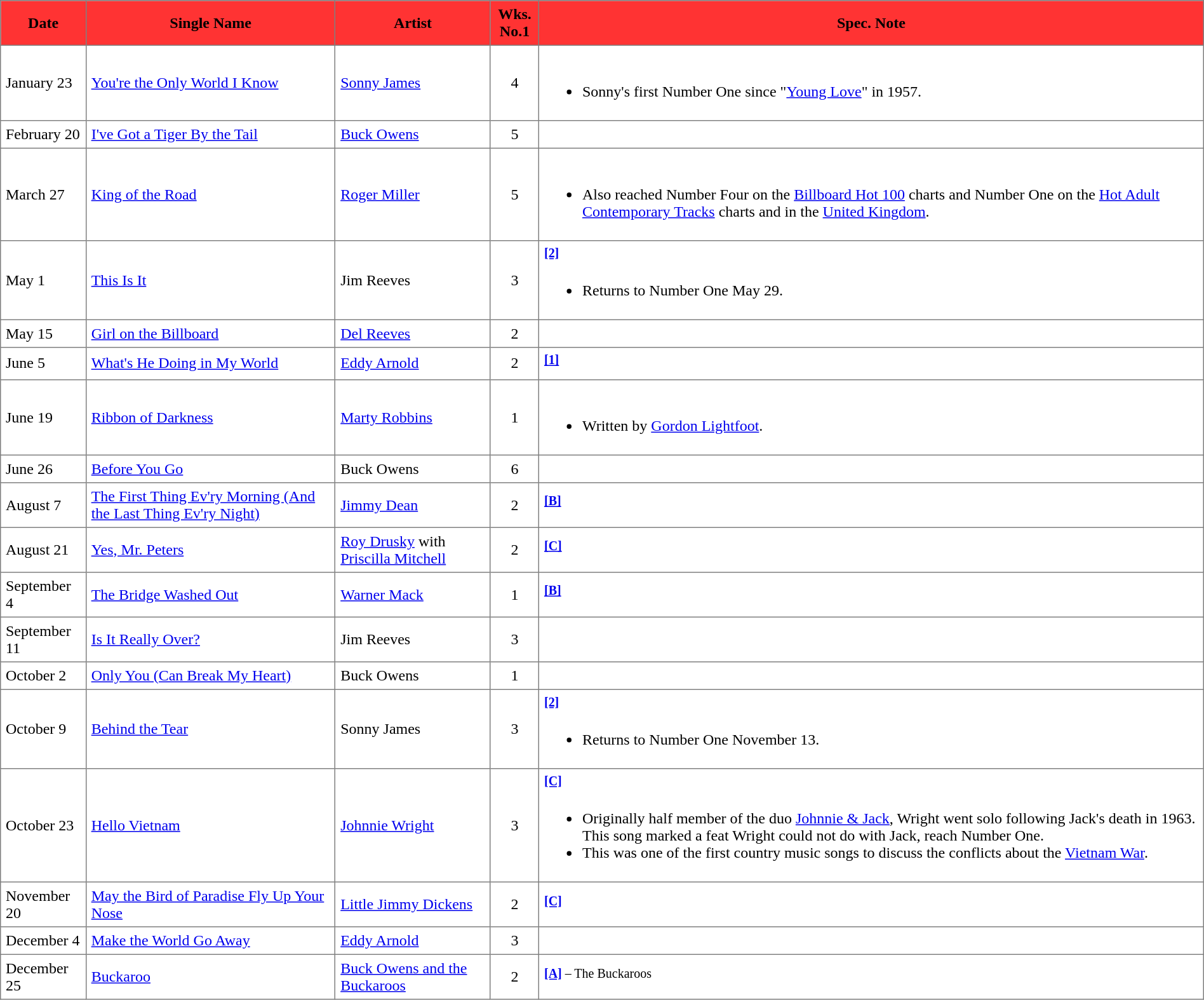<table border="1" cellpadding="5" cellspacing="1" style="border-collapse: collapse">
<tr style="background:#FF3333">
<th>Date</th>
<th>Single Name</th>
<th>Artist</th>
<th width="40">Wks. No.1</th>
<th>Spec. Note</th>
</tr>
<tr>
<td>January 23</td>
<td><a href='#'>You're the Only World I Know</a></td>
<td><a href='#'>Sonny James</a></td>
<td align="center">4</td>
<td><br><ul><li>Sonny's first Number One since "<a href='#'>Young Love</a>" in 1957.</li></ul></td>
</tr>
<tr>
<td>February 20</td>
<td><a href='#'>I've Got a Tiger By the Tail</a></td>
<td><a href='#'>Buck Owens</a></td>
<td align="center">5</td>
<td></td>
</tr>
<tr>
<td>March 27</td>
<td><a href='#'>King of the Road</a></td>
<td><a href='#'>Roger Miller</a></td>
<td align="center">5</td>
<td><br><ul><li>Also reached Number Four on the <a href='#'>Billboard Hot 100</a> charts and Number One on the <a href='#'>Hot Adult Contemporary Tracks</a> charts and in the <a href='#'>United Kingdom</a>.</li></ul></td>
</tr>
<tr>
<td>May 1</td>
<td><a href='#'>This Is It</a></td>
<td>Jim Reeves</td>
<td align="center">3</td>
<td><sup><a href='#'><strong>[2]</strong></a></sup><br><ul><li>Returns to Number One May 29.</li></ul></td>
</tr>
<tr>
<td>May 15</td>
<td><a href='#'>Girl on the Billboard</a></td>
<td><a href='#'>Del Reeves</a></td>
<td align="center">2</td>
<td></td>
</tr>
<tr>
<td>June 5</td>
<td><a href='#'>What's He Doing in My World</a></td>
<td><a href='#'>Eddy Arnold</a></td>
<td align="center">2</td>
<td><sup><a href='#'><strong>[1]</strong></a></sup></td>
</tr>
<tr>
<td>June 19</td>
<td><a href='#'>Ribbon of Darkness</a></td>
<td><a href='#'>Marty Robbins</a></td>
<td align="center">1</td>
<td><br><ul><li>Written by <a href='#'>Gordon Lightfoot</a>.</li></ul></td>
</tr>
<tr>
<td>June 26</td>
<td><a href='#'>Before You Go</a></td>
<td>Buck Owens</td>
<td align="center">6</td>
<td></td>
</tr>
<tr>
<td>August 7</td>
<td><a href='#'>The First Thing Ev'ry Morning (And the Last Thing Ev'ry Night)</a></td>
<td><a href='#'>Jimmy Dean</a></td>
<td align="center">2</td>
<td><sup><a href='#'><strong>[B]</strong></a></sup></td>
</tr>
<tr>
<td>August 21</td>
<td><a href='#'>Yes, Mr. Peters</a></td>
<td><a href='#'>Roy Drusky</a> with <a href='#'>Priscilla Mitchell</a></td>
<td align="center">2</td>
<td><sup><a href='#'><strong>[C]</strong></a></sup></td>
</tr>
<tr>
<td>September 4</td>
<td><a href='#'>The Bridge Washed Out</a></td>
<td><a href='#'>Warner Mack</a></td>
<td align="center">1</td>
<td><sup><a href='#'><strong>[B]</strong></a></sup></td>
</tr>
<tr>
<td>September 11</td>
<td><a href='#'>Is It Really Over?</a></td>
<td>Jim Reeves</td>
<td align="center">3</td>
<td></td>
</tr>
<tr>
<td>October 2</td>
<td><a href='#'>Only You (Can Break My Heart)</a></td>
<td>Buck Owens</td>
<td align="center">1</td>
<td></td>
</tr>
<tr>
<td>October 9</td>
<td><a href='#'>Behind the Tear</a></td>
<td>Sonny James</td>
<td align="center">3</td>
<td><sup><a href='#'><strong>[2]</strong></a></sup><br><ul><li>Returns to Number One November 13.</li></ul></td>
</tr>
<tr>
<td>October 23</td>
<td><a href='#'>Hello Vietnam</a></td>
<td><a href='#'>Johnnie Wright</a></td>
<td align="center">3</td>
<td><sup><a href='#'><strong>[C]</strong></a></sup><br><ul><li>Originally half member of the duo <a href='#'>Johnnie & Jack</a>, Wright went solo following Jack's death in 1963. This song marked a feat Wright could not do with Jack, reach Number One.</li><li>This was one of the first country music songs to discuss the conflicts about the <a href='#'>Vietnam War</a>.</li></ul></td>
</tr>
<tr>
<td>November 20</td>
<td><a href='#'>May the Bird of Paradise Fly Up Your Nose</a></td>
<td><a href='#'>Little Jimmy Dickens</a></td>
<td align="center">2</td>
<td><sup><a href='#'><strong>[C]</strong></a></sup></td>
</tr>
<tr>
<td>December 4</td>
<td><a href='#'>Make the World Go Away</a></td>
<td><a href='#'>Eddy Arnold</a></td>
<td align="center">3</td>
<td></td>
</tr>
<tr>
<td>December 25</td>
<td><a href='#'>Buckaroo</a></td>
<td><a href='#'>Buck Owens and the Buckaroos</a></td>
<td align="center">2</td>
<td><sup><a href='#'><strong>[A]</strong></a> – The Buckaroos</sup></td>
</tr>
</table>
